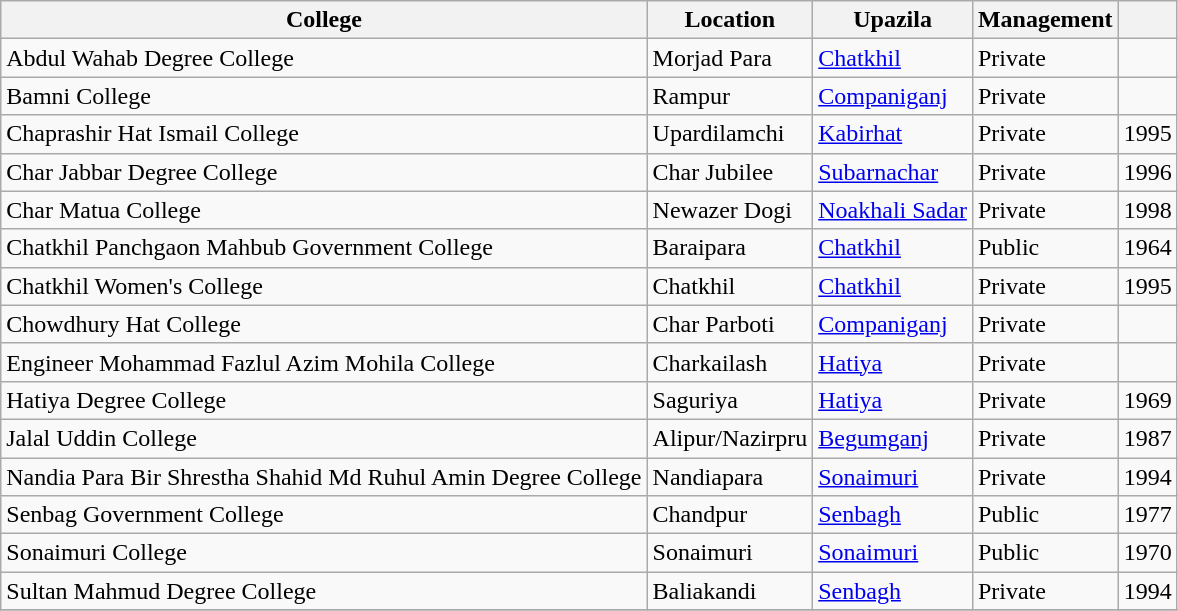<table class="wikitable sortable">
<tr>
<th>College</th>
<th>Location</th>
<th>Upazila</th>
<th>Management</th>
<th></th>
</tr>
<tr>
<td>Abdul Wahab Degree College</td>
<td>Morjad Para</td>
<td><a href='#'>Chatkhil</a></td>
<td>Private</td>
<td></td>
</tr>
<tr>
<td>Bamni College</td>
<td>Rampur</td>
<td><a href='#'>Companiganj</a></td>
<td>Private</td>
<td></td>
</tr>
<tr>
<td>Chaprashir Hat Ismail College</td>
<td>Upardilamchi</td>
<td><a href='#'>Kabirhat</a></td>
<td>Private</td>
<td>1995</td>
</tr>
<tr>
<td>Char Jabbar Degree College</td>
<td>Char Jubilee</td>
<td><a href='#'>Subarnachar</a></td>
<td>Private</td>
<td>1996</td>
</tr>
<tr>
<td>Char Matua College</td>
<td>Newazer Dogi</td>
<td><a href='#'>Noakhali Sadar</a></td>
<td>Private</td>
<td>1998</td>
</tr>
<tr>
<td>Chatkhil Panchgaon Mahbub Government College</td>
<td>Baraipara</td>
<td><a href='#'>Chatkhil</a></td>
<td>Public</td>
<td>1964</td>
</tr>
<tr>
<td>Chatkhil Women's College</td>
<td>Chatkhil</td>
<td><a href='#'>Chatkhil</a></td>
<td>Private</td>
<td>1995</td>
</tr>
<tr>
<td>Chowdhury Hat College</td>
<td>Char Parboti</td>
<td><a href='#'>Companiganj</a></td>
<td>Private</td>
<td></td>
</tr>
<tr>
<td>Engineer Mohammad Fazlul Azim Mohila College</td>
<td>Charkailash</td>
<td><a href='#'>Hatiya</a></td>
<td>Private</td>
<td></td>
</tr>
<tr>
<td>Hatiya Degree College</td>
<td>Saguriya</td>
<td><a href='#'>Hatiya</a></td>
<td>Private</td>
<td>1969</td>
</tr>
<tr>
<td>Jalal Uddin College</td>
<td>Alipur/Nazirpru</td>
<td><a href='#'>Begumganj</a></td>
<td>Private</td>
<td>1987</td>
</tr>
<tr>
<td>Nandia Para Bir Shrestha Shahid Md Ruhul Amin Degree College</td>
<td>Nandiapara</td>
<td><a href='#'>Sonaimuri</a></td>
<td>Private</td>
<td>1994</td>
</tr>
<tr>
<td>Senbag Government College</td>
<td>Chandpur</td>
<td><a href='#'>Senbagh</a></td>
<td>Public</td>
<td>1977</td>
</tr>
<tr>
<td>Sonaimuri College</td>
<td>Sonaimuri</td>
<td><a href='#'>Sonaimuri</a></td>
<td>Public</td>
<td>1970</td>
</tr>
<tr>
<td>Sultan Mahmud Degree College</td>
<td>Baliakandi</td>
<td><a href='#'>Senbagh</a></td>
<td>Private</td>
<td>1994</td>
</tr>
<tr>
</tr>
</table>
